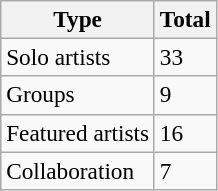<table class="wikitable sortable" style="font-size:97%;">
<tr>
<th>Type</th>
<th>Total</th>
</tr>
<tr>
<td>Solo artists</td>
<td>33</td>
</tr>
<tr>
<td>Groups</td>
<td>9</td>
</tr>
<tr>
<td>Featured artists</td>
<td>16</td>
</tr>
<tr>
<td>Collaboration</td>
<td>7</td>
</tr>
</table>
